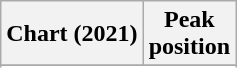<table class="wikitable sortable plainrowheaders" style="text-align:center">
<tr>
<th scope="col">Chart (2021)</th>
<th scope="col">Peak<br>position</th>
</tr>
<tr>
</tr>
<tr>
</tr>
<tr>
</tr>
<tr>
</tr>
<tr>
</tr>
<tr>
</tr>
<tr>
</tr>
<tr>
</tr>
<tr>
</tr>
</table>
